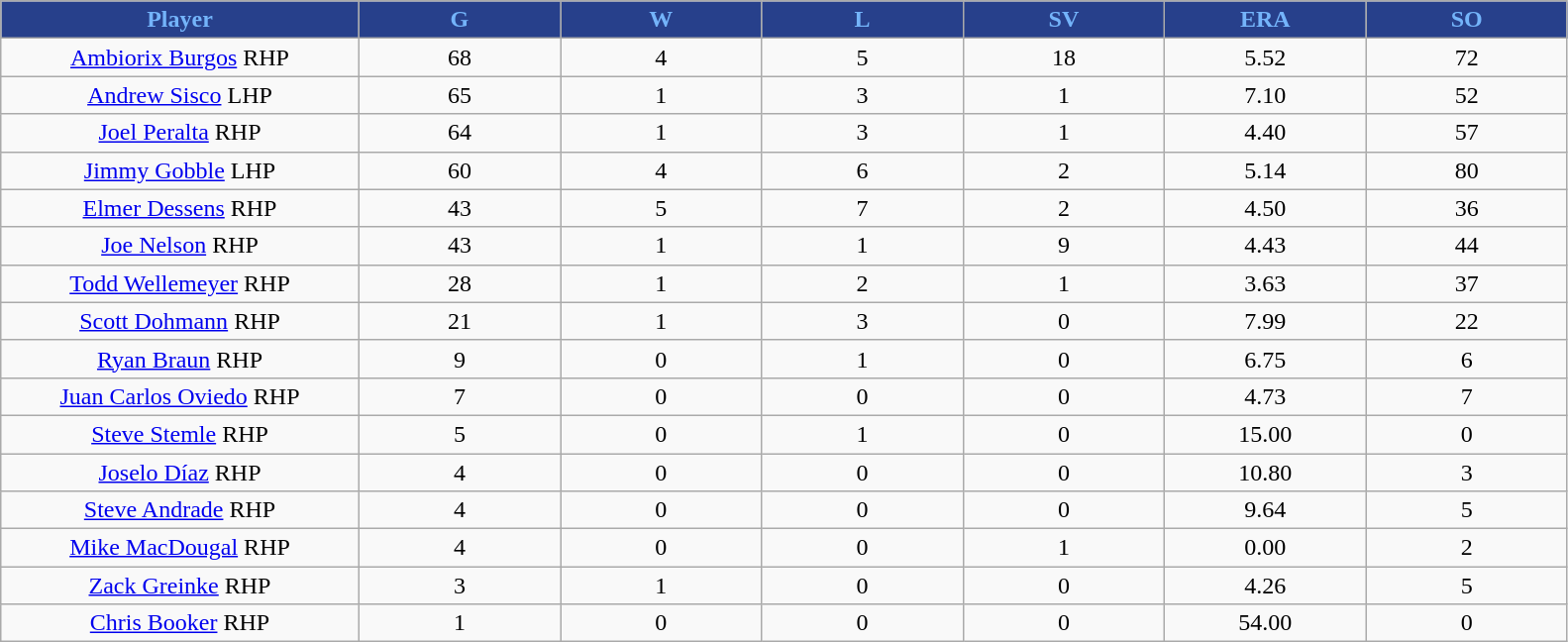<table class="wikitable sortable">
<tr>
<th style="background:#27408B;color:#74B4FA;" width="16%">Player</th>
<th style="background:#27408B;color:#74B4FA;" width="9%">G</th>
<th style="background:#27408B;color:#74B4FA;" width="9%">W</th>
<th style="background:#27408B;color:#74B4FA;" width="9%">L</th>
<th style="background:#27408B;color:#74B4FA;" width="9%">SV</th>
<th style="background:#27408B;color:#74B4FA;" width="9%">ERA</th>
<th style="background:#27408B;color:#74B4FA;" width="9%">SO</th>
</tr>
<tr align=center>
<td><a href='#'>Ambiorix Burgos</a> RHP</td>
<td>68</td>
<td>4</td>
<td>5</td>
<td>18</td>
<td>5.52</td>
<td>72</td>
</tr>
<tr align=center>
<td><a href='#'>Andrew Sisco</a> LHP</td>
<td>65</td>
<td>1</td>
<td>3</td>
<td>1</td>
<td>7.10</td>
<td>52</td>
</tr>
<tr align=center>
<td><a href='#'>Joel Peralta</a> RHP</td>
<td>64</td>
<td>1</td>
<td>3</td>
<td>1</td>
<td>4.40</td>
<td>57</td>
</tr>
<tr align=center>
<td><a href='#'>Jimmy Gobble</a> LHP</td>
<td>60</td>
<td>4</td>
<td>6</td>
<td>2</td>
<td>5.14</td>
<td>80</td>
</tr>
<tr align=center>
<td><a href='#'>Elmer Dessens</a> RHP</td>
<td>43</td>
<td>5</td>
<td>7</td>
<td>2</td>
<td>4.50</td>
<td>36</td>
</tr>
<tr align=center>
<td><a href='#'>Joe Nelson</a> RHP</td>
<td>43</td>
<td>1</td>
<td>1</td>
<td>9</td>
<td>4.43</td>
<td>44</td>
</tr>
<tr align=center>
<td><a href='#'>Todd Wellemeyer</a> RHP</td>
<td>28</td>
<td>1</td>
<td>2</td>
<td>1</td>
<td>3.63</td>
<td>37</td>
</tr>
<tr align=center>
<td><a href='#'>Scott Dohmann</a> RHP</td>
<td>21</td>
<td>1</td>
<td>3</td>
<td>0</td>
<td>7.99</td>
<td>22</td>
</tr>
<tr align=center>
<td><a href='#'>Ryan Braun</a> RHP</td>
<td>9</td>
<td>0</td>
<td>1</td>
<td>0</td>
<td>6.75</td>
<td>6</td>
</tr>
<tr align=center>
<td><a href='#'>Juan Carlos Oviedo</a> RHP</td>
<td>7</td>
<td>0</td>
<td>0</td>
<td>0</td>
<td>4.73</td>
<td>7</td>
</tr>
<tr align=center>
<td><a href='#'>Steve Stemle</a> RHP</td>
<td>5</td>
<td>0</td>
<td>1</td>
<td>0</td>
<td>15.00</td>
<td>0</td>
</tr>
<tr align=center>
<td><a href='#'>Joselo Díaz</a> RHP</td>
<td>4</td>
<td>0</td>
<td>0</td>
<td>0</td>
<td>10.80</td>
<td>3</td>
</tr>
<tr align=center>
<td><a href='#'>Steve Andrade</a> RHP</td>
<td>4</td>
<td>0</td>
<td>0</td>
<td>0</td>
<td>9.64</td>
<td>5</td>
</tr>
<tr align=center>
<td><a href='#'>Mike MacDougal</a> RHP</td>
<td>4</td>
<td>0</td>
<td>0</td>
<td>1</td>
<td>0.00</td>
<td>2</td>
</tr>
<tr align=center>
<td><a href='#'>Zack Greinke</a> RHP</td>
<td>3</td>
<td>1</td>
<td>0</td>
<td>0</td>
<td>4.26</td>
<td>5</td>
</tr>
<tr align=center>
<td><a href='#'>Chris Booker</a> RHP</td>
<td>1</td>
<td>0</td>
<td>0</td>
<td>0</td>
<td>54.00</td>
<td>0</td>
</tr>
</table>
